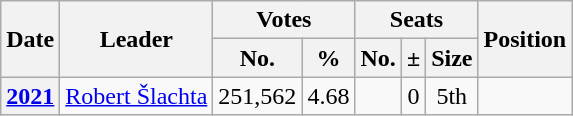<table class="wikitable" style=text-align:center>
<tr>
<th rowspan="2">Date</th>
<th rowspan="2">Leader</th>
<th colspan="2">Votes</th>
<th colspan="3">Seats</th>
<th rowspan="2">Position</th>
</tr>
<tr>
<th>No.</th>
<th>%</th>
<th>No.</th>
<th>±</th>
<th>Size</th>
</tr>
<tr>
<th><a href='#'>2021</a></th>
<td><a href='#'>Robert Šlachta</a></td>
<td>251,562</td>
<td>4.68</td>
<td></td>
<td> 0</td>
<td>5th</td>
<td></td>
</tr>
</table>
